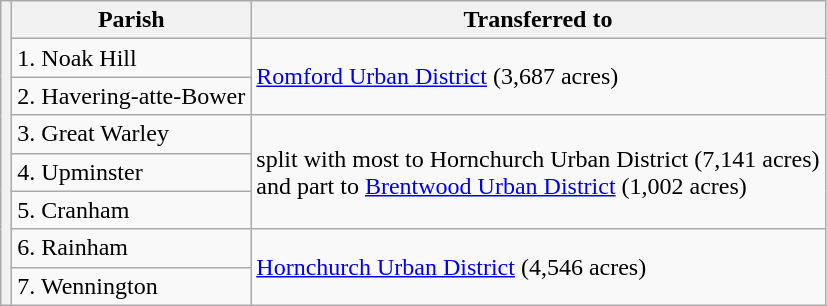<table class="wikitable">
<tr>
<th rowspan="8"></th>
<th>Parish</th>
<th>Transferred to</th>
</tr>
<tr>
<td>1. Noak Hill</td>
<td rowspan="2"><a href='#'>Romford Urban District</a> (3,687 acres)</td>
</tr>
<tr>
<td>2. Havering-atte-Bower</td>
</tr>
<tr>
<td>3. Great Warley</td>
<td rowspan="3">split with most to Hornchurch Urban District (7,141 acres)<br>and part to <a href='#'>Brentwood Urban District</a> (1,002 acres)</td>
</tr>
<tr>
<td>4. Upminster</td>
</tr>
<tr>
<td>5. Cranham</td>
</tr>
<tr>
<td>6. Rainham</td>
<td rowspan="2"><a href='#'>Hornchurch Urban District</a> (4,546 acres)</td>
</tr>
<tr>
<td>7. Wennington</td>
</tr>
</table>
